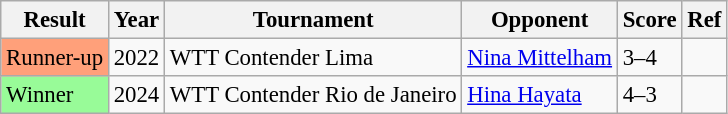<table class="wikitable" style="font-size: 95%;">
<tr>
<th>Result</th>
<th>Year</th>
<th>Tournament</th>
<th>Opponent</th>
<th>Score</th>
<th>Ref</th>
</tr>
<tr>
<td style="background: #ffa07a;">Runner-up</td>
<td>2022</td>
<td>WTT Contender Lima</td>
<td> <a href='#'>Nina Mittelham</a></td>
<td>3–4</td>
<td></td>
</tr>
<tr>
<td style="background: #98fb98;">Winner</td>
<td>2024</td>
<td>WTT Contender Rio de Janeiro</td>
<td> <a href='#'>Hina Hayata</a></td>
<td>4–3</td>
<td></td>
</tr>
</table>
